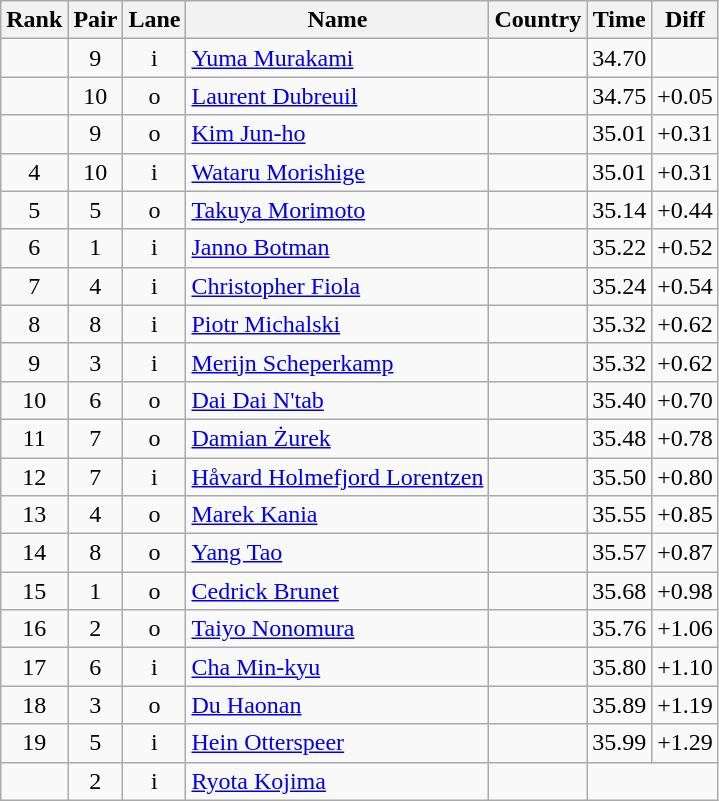<table class="wikitable sortable" style="text-align:center">
<tr>
<th>Rank</th>
<th>Pair</th>
<th>Lane</th>
<th>Name</th>
<th>Country</th>
<th>Time</th>
<th>Diff</th>
</tr>
<tr>
<td></td>
<td>9</td>
<td>i</td>
<td align=left><a href='#'>Yuma Murakami</a></td>
<td align=left></td>
<td>34.70</td>
<td></td>
</tr>
<tr>
<td></td>
<td>10</td>
<td>o</td>
<td align=left><a href='#'>Laurent Dubreuil</a></td>
<td align=left></td>
<td>34.75</td>
<td>+0.05</td>
</tr>
<tr>
<td></td>
<td>9</td>
<td>o</td>
<td align=left><a href='#'>Kim Jun-ho</a></td>
<td align=left></td>
<td>35.01</td>
<td>+0.31</td>
</tr>
<tr>
<td>4</td>
<td>10</td>
<td>i</td>
<td align=left><a href='#'>Wataru Morishige</a></td>
<td align=left></td>
<td>35.01</td>
<td>+0.31</td>
</tr>
<tr>
<td>5</td>
<td>5</td>
<td>o</td>
<td align=left><a href='#'>Takuya Morimoto</a></td>
<td align=left></td>
<td>35.14</td>
<td>+0.44</td>
</tr>
<tr>
<td>6</td>
<td>1</td>
<td>i</td>
<td align=left><a href='#'>Janno Botman</a></td>
<td align=left></td>
<td>35.22</td>
<td>+0.52</td>
</tr>
<tr>
<td>7</td>
<td>4</td>
<td>i</td>
<td align=left><a href='#'>Christopher Fiola</a></td>
<td align=left></td>
<td>35.24</td>
<td>+0.54</td>
</tr>
<tr>
<td>8</td>
<td>8</td>
<td>i</td>
<td align=left><a href='#'>Piotr Michalski</a></td>
<td align=left></td>
<td>35.32</td>
<td>+0.62</td>
</tr>
<tr>
<td>9</td>
<td>3</td>
<td>i</td>
<td align=left><a href='#'>Merijn Scheperkamp</a></td>
<td align=left></td>
<td>35.32</td>
<td>+0.62</td>
</tr>
<tr>
<td>10</td>
<td>6</td>
<td>o</td>
<td align=left><a href='#'>Dai Dai N'tab</a></td>
<td align=left></td>
<td>35.40</td>
<td>+0.70</td>
</tr>
<tr>
<td>11</td>
<td>7</td>
<td>o</td>
<td align=left><a href='#'>Damian Żurek</a></td>
<td align=left></td>
<td>35.48</td>
<td>+0.78</td>
</tr>
<tr>
<td>12</td>
<td>7</td>
<td>i</td>
<td align=left><a href='#'>Håvard Holmefjord Lorentzen</a></td>
<td align=left></td>
<td>35.50</td>
<td>+0.80</td>
</tr>
<tr>
<td>13</td>
<td>4</td>
<td>o</td>
<td align=left><a href='#'>Marek Kania</a></td>
<td align=left></td>
<td>35.55</td>
<td>+0.85</td>
</tr>
<tr>
<td>14</td>
<td>8</td>
<td>o</td>
<td align=left><a href='#'>Yang Tao</a></td>
<td align=left></td>
<td>35.57</td>
<td>+0.87</td>
</tr>
<tr>
<td>15</td>
<td>1</td>
<td>o</td>
<td align=left><a href='#'>Cedrick Brunet</a></td>
<td align=left></td>
<td>35.68</td>
<td>+0.98</td>
</tr>
<tr>
<td>16</td>
<td>2</td>
<td>o</td>
<td align=left><a href='#'>Taiyo Nonomura</a></td>
<td align=left></td>
<td>35.76</td>
<td>+1.06</td>
</tr>
<tr>
<td>17</td>
<td>6</td>
<td>i</td>
<td align=left><a href='#'>Cha Min-kyu</a></td>
<td align=left></td>
<td>35.80</td>
<td>+1.10</td>
</tr>
<tr>
<td>18</td>
<td>3</td>
<td>o</td>
<td align=left><a href='#'>Du Haonan</a></td>
<td align=left></td>
<td>35.89</td>
<td>+1.19</td>
</tr>
<tr>
<td>19</td>
<td>5</td>
<td>i</td>
<td align=left><a href='#'>Hein Otterspeer</a></td>
<td align=left></td>
<td>35.99</td>
<td>+1.29</td>
</tr>
<tr>
<td></td>
<td>2</td>
<td>i</td>
<td align=left><a href='#'>Ryota Kojima</a></td>
<td align=left></td>
<td colspan=2></td>
</tr>
</table>
